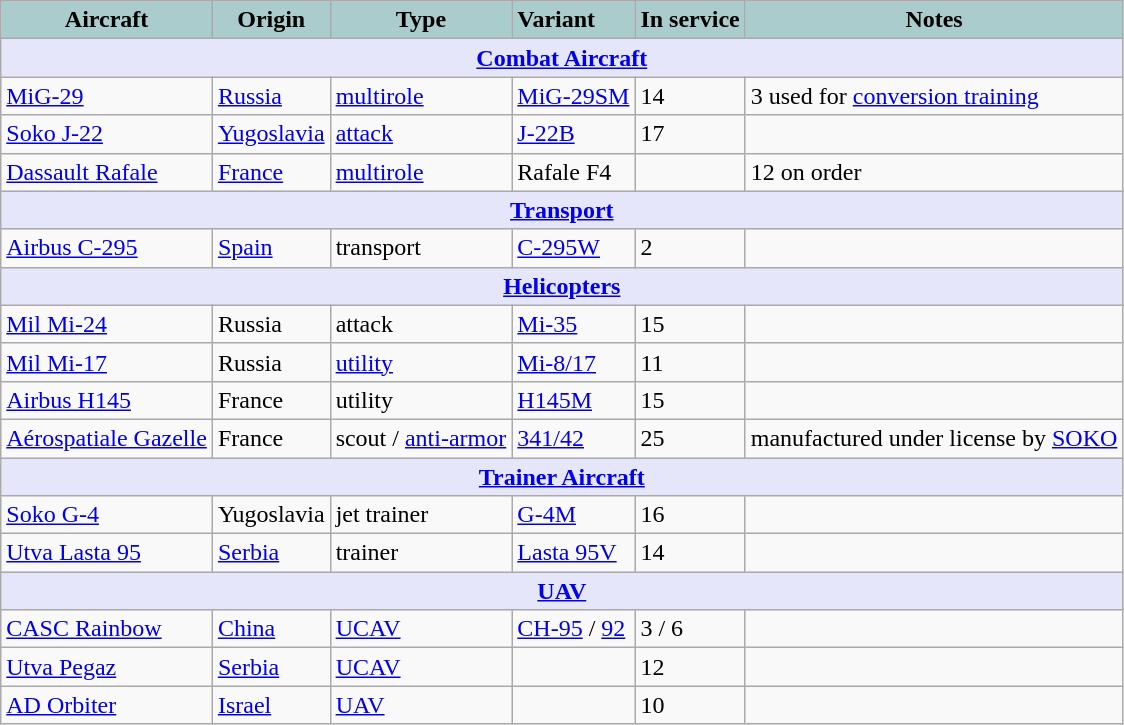<table class="wikitable">
<tr>
<th style="text-align:center; background:#acc;">Aircraft</th>
<th style="text-align: center; background:#acc;">Origin</th>
<th style="text-align:l center; background:#acc;">Type</th>
<th style="text-align:left; background:#acc;">Variant</th>
<th style="text-align:center; background:#acc;">In service</th>
<th style="text-align: center; background:#acc;">Notes</th>
</tr>
<tr>
<th style="align: center; background: lavender;" colspan="6"><a href='#'>Combat Aircraft</a></th>
</tr>
<tr>
<td><a href='#'>MiG-29</a></td>
<td><a href='#'>Russia</a></td>
<td><a href='#'>multirole</a></td>
<td><a href='#'>MiG-29SM</a></td>
<td>14</td>
<td>3 used for <a href='#'>conversion training</a></td>
</tr>
<tr>
<td><a href='#'>Soko J-22</a></td>
<td><a href='#'>Yugoslavia</a></td>
<td><a href='#'>attack</a></td>
<td><a href='#'>J-22B</a></td>
<td>17</td>
<td></td>
</tr>
<tr>
<td><a href='#'>Dassault Rafale</a></td>
<td><a href='#'>France</a></td>
<td><a href='#'>multirole</a></td>
<td>Rafale F4</td>
<td></td>
<td>12 on order</td>
</tr>
<tr>
<th style="align: center; background: lavender;" colspan="6"><a href='#'>Transport</a></th>
</tr>
<tr>
<td><a href='#'>Airbus C-295</a></td>
<td><a href='#'>Spain</a></td>
<td>transport</td>
<td><a href='#'>C-295W</a></td>
<td>2</td>
<td></td>
</tr>
<tr>
<th style="align: center; background: lavender;" colspan="6"><a href='#'>Helicopters</a></th>
</tr>
<tr>
<td><a href='#'>Mil Mi-24</a></td>
<td>Russia</td>
<td>attack</td>
<td><a href='#'>Mi-35</a></td>
<td>15</td>
<td></td>
</tr>
<tr>
<td><a href='#'>Mil Mi-17</a></td>
<td>Russia</td>
<td><a href='#'>utility</a></td>
<td><a href='#'>Mi-8/17</a></td>
<td>11</td>
<td></td>
</tr>
<tr>
<td><a href='#'>Airbus H145</a></td>
<td>France</td>
<td>utility</td>
<td><a href='#'>H145M</a></td>
<td>15</td>
<td></td>
</tr>
<tr>
<td><a href='#'>Aérospatiale Gazelle</a></td>
<td>France</td>
<td>scout / <a href='#'>anti-armor</a></td>
<td><a href='#'>341/42</a></td>
<td>25</td>
<td>manufactured under license by <a href='#'>SOKO</a></td>
</tr>
<tr>
<th style="align: center; background: lavender;" colspan="6"><a href='#'>Trainer Aircraft</a></th>
</tr>
<tr>
<td><a href='#'>Soko G-4</a></td>
<td>Yugoslavia</td>
<td>jet trainer</td>
<td><a href='#'>G-4M</a></td>
<td>16</td>
<td></td>
</tr>
<tr>
<td><a href='#'>Utva Lasta 95</a></td>
<td><a href='#'>Serbia</a></td>
<td>trainer</td>
<td><a href='#'>Lasta 95V</a></td>
<td>14</td>
<td></td>
</tr>
<tr>
<th style="align: center; background: lavender;" colspan="6"><a href='#'>UAV</a></th>
</tr>
<tr>
<td><a href='#'>CASC Rainbow</a></td>
<td><a href='#'>China</a></td>
<td><a href='#'>UCAV</a></td>
<td><a href='#'>CH-95</a> / <a href='#'>92</a></td>
<td>3 / 6</td>
<td></td>
</tr>
<tr>
<td><a href='#'>Utva Pegaz</a></td>
<td><a href='#'>Serbia</a></td>
<td><a href='#'>UCAV</a></td>
<td></td>
<td>12</td>
<td></td>
</tr>
<tr>
<td><a href='#'>AD Orbiter</a></td>
<td><a href='#'>Israel</a></td>
<td><a href='#'>UAV</a></td>
<td></td>
<td>10</td>
<td></td>
</tr>
</table>
